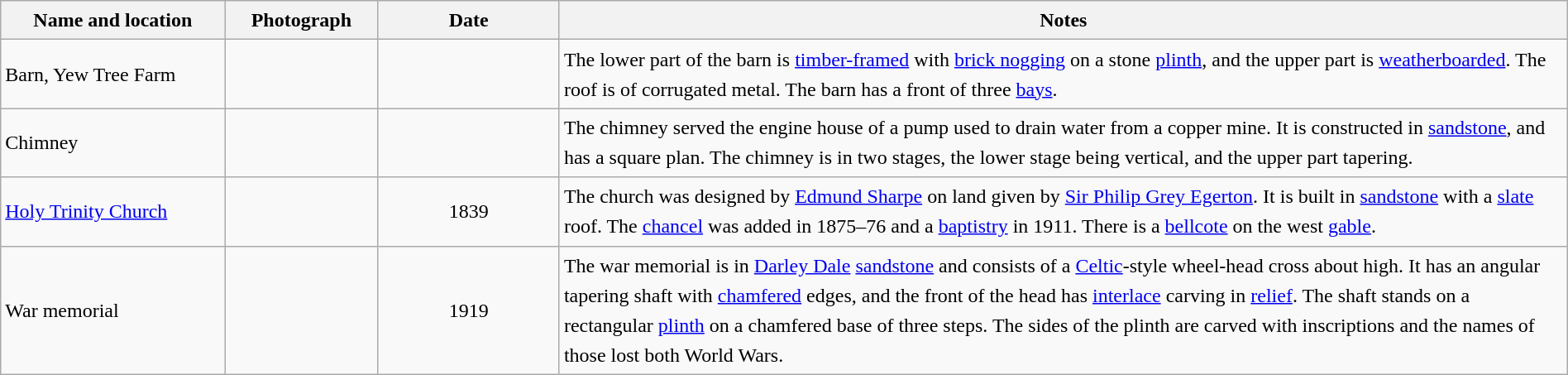<table class="wikitable sortable plainrowheaders" style="width:100%;border:0px;text-align:left;line-height:150%;">
<tr>
<th scope="col"  style="width:150px">Name and location</th>
<th scope="col"  style="width:100px" class="unsortable">Photograph</th>
<th scope="col"  style="width:120px">Date</th>
<th scope="col"  style="width:700px" class="unsortable">Notes</th>
</tr>
<tr>
<td>Barn, Yew Tree Farm<br><small></small></td>
<td></td>
<td align="center"></td>
<td>The lower part of the barn is <a href='#'>timber-framed</a> with <a href='#'>brick nogging</a> on a stone <a href='#'>plinth</a>, and the upper part is <a href='#'>weatherboarded</a>.  The roof is of corrugated metal.  The barn has a front of three <a href='#'>bays</a>.</td>
</tr>
<tr>
<td>Chimney<br><small></small></td>
<td></td>
<td align="center"></td>
<td>The chimney served the engine house of a pump used to drain water from a copper mine.  It is constructed in <a href='#'>sandstone</a>, and has a square plan.  The chimney is in two stages, the lower stage being vertical, and the upper part tapering.</td>
</tr>
<tr>
<td><a href='#'>Holy Trinity Church</a><br><small></small></td>
<td></td>
<td align="center">1839</td>
<td>The church was designed by <a href='#'>Edmund Sharpe</a> on land given by <a href='#'>Sir Philip Grey Egerton</a>.  It is built in <a href='#'>sandstone</a> with a <a href='#'>slate</a> roof.  The <a href='#'>chancel</a> was added in 1875–76 and a <a href='#'>baptistry</a> in 1911.  There is a <a href='#'>bellcote</a> on the west <a href='#'>gable</a>.</td>
</tr>
<tr>
<td>War memorial<br><small></small></td>
<td></td>
<td align="center">1919</td>
<td>The war memorial is in <a href='#'>Darley Dale</a> <a href='#'>sandstone</a> and consists of a <a href='#'>Celtic</a>-style wheel-head cross about  high.  It has an angular tapering shaft with <a href='#'>chamfered</a> edges, and the front of the head has <a href='#'>interlace</a> carving in <a href='#'>relief</a>.  The shaft stands on a rectangular <a href='#'>plinth</a> on a chamfered base of three steps.  The sides of the plinth are carved with inscriptions and the names of those lost both World Wars.</td>
</tr>
<tr>
</tr>
</table>
